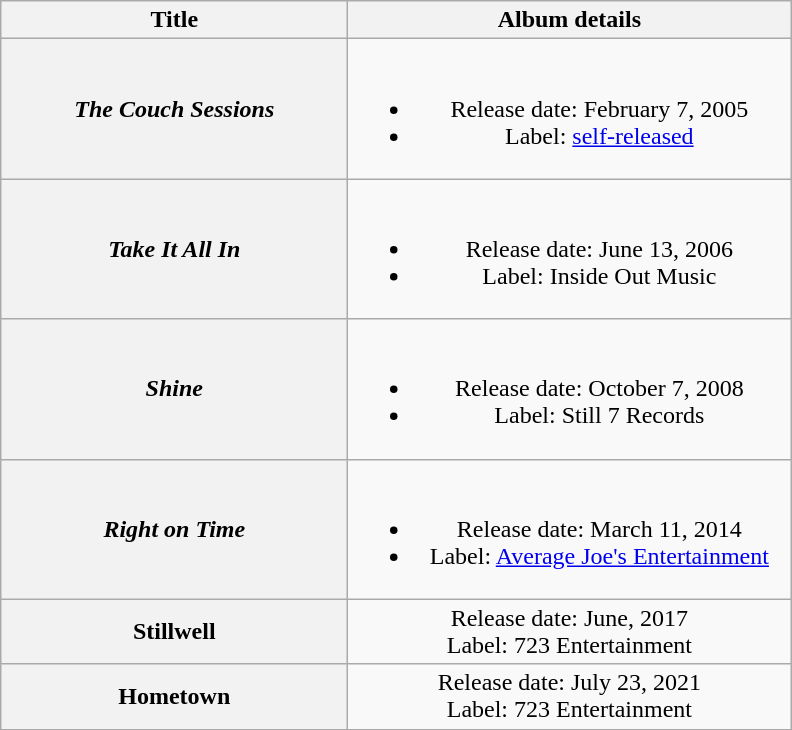<table class="wikitable plainrowheaders" style="text-align:center;">
<tr>
<th style="width:14em;">Title</th>
<th style="width:18em;">Album details</th>
</tr>
<tr>
<th scope="row"><em>The Couch Sessions</em></th>
<td><br><ul><li>Release date: February 7, 2005</li><li>Label: <a href='#'>self-released</a></li></ul></td>
</tr>
<tr>
<th scope="row"><em>Take It All In</em></th>
<td><br><ul><li>Release date: June 13, 2006</li><li>Label: Inside Out Music</li></ul></td>
</tr>
<tr>
<th scope="row"><em>Shine</em></th>
<td><br><ul><li>Release date: October 7, 2008</li><li>Label: Still 7 Records</li></ul></td>
</tr>
<tr>
<th scope="row"><em>Right on Time</em></th>
<td><br><ul><li>Release date: March 11, 2014</li><li>Label: <a href='#'>Average Joe's Entertainment</a></li></ul></td>
</tr>
<tr>
<th>Stillwell</th>
<td>Release date:  June, 2017<br>Label:  723 Entertainment</td>
</tr>
<tr>
<th>Hometown</th>
<td>Release date: July 23, 2021<br>Label:  723 Entertainment</td>
</tr>
</table>
